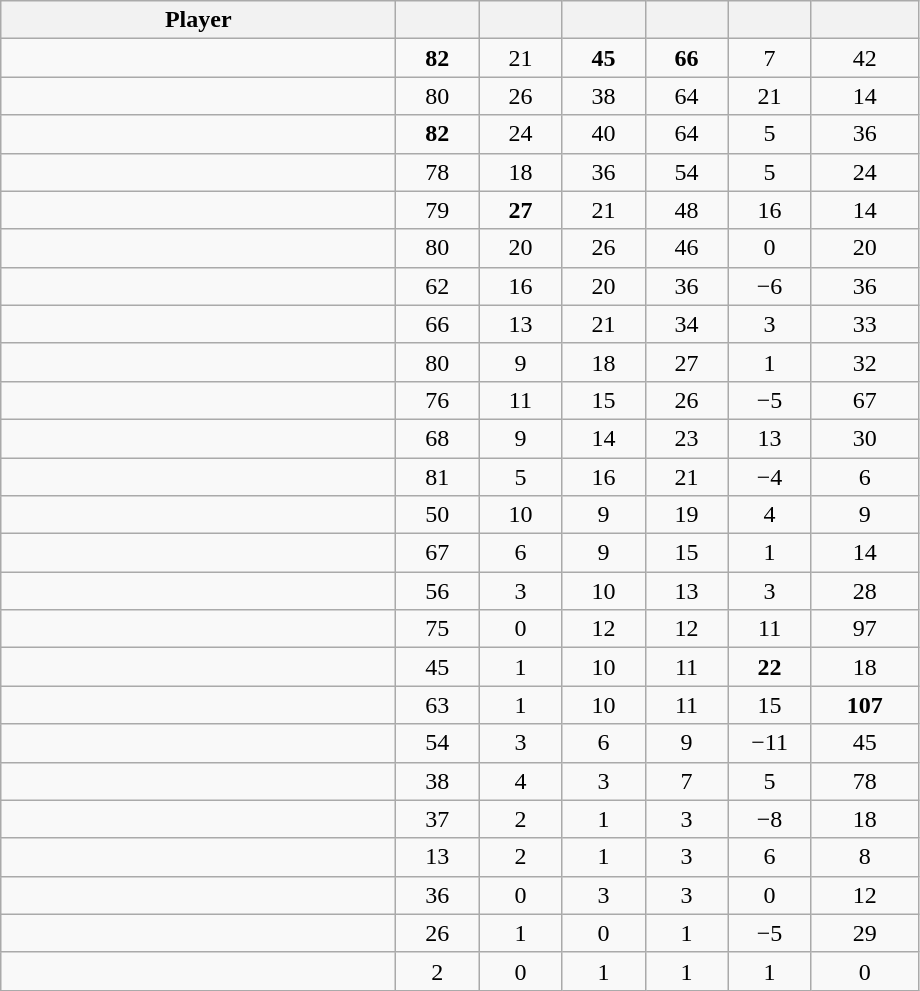<table class="wikitable sortable" style=" text-align:center;">
<tr>
<th style="width:16em">Player</th>
<th style="width:3em"></th>
<th style="width:3em"></th>
<th style="width:3em"></th>
<th style="width:3em"></th>
<th style="width:3em" data-sort-type="number"></th>
<th style="width:4em"></th>
</tr>
<tr>
<td style="text-align:left;"></td>
<td><strong>82</strong></td>
<td>21</td>
<td><strong>45</strong></td>
<td><strong>66</strong></td>
<td>7</td>
<td>42</td>
</tr>
<tr>
<td style="text-align:left;"></td>
<td>80</td>
<td>26</td>
<td>38</td>
<td>64</td>
<td>21</td>
<td>14</td>
</tr>
<tr>
<td style="text-align:left;"></td>
<td><strong>82</strong></td>
<td>24</td>
<td>40</td>
<td>64</td>
<td>5</td>
<td>36</td>
</tr>
<tr>
<td style="text-align:left;"></td>
<td>78</td>
<td>18</td>
<td>36</td>
<td>54</td>
<td>5</td>
<td>24</td>
</tr>
<tr>
<td style="text-align:left;"></td>
<td>79</td>
<td><strong>27</strong></td>
<td>21</td>
<td>48</td>
<td>16</td>
<td>14</td>
</tr>
<tr>
<td style="text-align:left;"></td>
<td>80</td>
<td>20</td>
<td>26</td>
<td>46</td>
<td>0</td>
<td>20</td>
</tr>
<tr>
<td style="text-align:left;"></td>
<td>62</td>
<td>16</td>
<td>20</td>
<td>36</td>
<td>−6</td>
<td>36</td>
</tr>
<tr>
<td style="text-align:left;"></td>
<td>66</td>
<td>13</td>
<td>21</td>
<td>34</td>
<td>3</td>
<td>33</td>
</tr>
<tr>
<td style="text-align:left;"></td>
<td>80</td>
<td>9</td>
<td>18</td>
<td>27</td>
<td>1</td>
<td>32</td>
</tr>
<tr>
<td style="text-align:left;"></td>
<td>76</td>
<td>11</td>
<td>15</td>
<td>26</td>
<td>−5</td>
<td>67</td>
</tr>
<tr>
<td style="text-align:left;"></td>
<td>68</td>
<td>9</td>
<td>14</td>
<td>23</td>
<td>13</td>
<td>30</td>
</tr>
<tr>
<td style="text-align:left;"></td>
<td>81</td>
<td>5</td>
<td>16</td>
<td>21</td>
<td>−4</td>
<td>6</td>
</tr>
<tr>
<td style="text-align:left;"></td>
<td>50</td>
<td>10</td>
<td>9</td>
<td>19</td>
<td>4</td>
<td>9</td>
</tr>
<tr>
<td style="text-align:left;"></td>
<td>67</td>
<td>6</td>
<td>9</td>
<td>15</td>
<td>1</td>
<td>14</td>
</tr>
<tr>
<td style="text-align:left;"></td>
<td>56</td>
<td>3</td>
<td>10</td>
<td>13</td>
<td>3</td>
<td>28</td>
</tr>
<tr>
<td style="text-align:left;"></td>
<td>75</td>
<td>0</td>
<td>12</td>
<td>12</td>
<td>11</td>
<td>97</td>
</tr>
<tr>
<td style="text-align:left;"></td>
<td>45</td>
<td>1</td>
<td>10</td>
<td>11</td>
<td><strong>22</strong></td>
<td>18</td>
</tr>
<tr>
<td style="text-align:left;"></td>
<td>63</td>
<td>1</td>
<td>10</td>
<td>11</td>
<td>15</td>
<td><strong>107</strong></td>
</tr>
<tr>
<td style="text-align:left;"></td>
<td>54</td>
<td>3</td>
<td>6</td>
<td>9</td>
<td>−11</td>
<td>45</td>
</tr>
<tr>
<td style="text-align:left;"></td>
<td>38</td>
<td>4</td>
<td>3</td>
<td>7</td>
<td>5</td>
<td>78</td>
</tr>
<tr>
<td style="text-align:left;"></td>
<td>37</td>
<td>2</td>
<td>1</td>
<td>3</td>
<td>−8</td>
<td>18</td>
</tr>
<tr>
<td style="text-align:left;"></td>
<td>13</td>
<td>2</td>
<td>1</td>
<td>3</td>
<td>6</td>
<td>8</td>
</tr>
<tr>
<td style="text-align:left;"></td>
<td>36</td>
<td>0</td>
<td>3</td>
<td>3</td>
<td>0</td>
<td>12</td>
</tr>
<tr>
<td style="text-align:left;"></td>
<td>26</td>
<td>1</td>
<td>0</td>
<td>1</td>
<td>−5</td>
<td>29</td>
</tr>
<tr>
<td style="text-align:left;"></td>
<td>2</td>
<td>0</td>
<td>1</td>
<td>1</td>
<td>1</td>
<td>0</td>
</tr>
</table>
